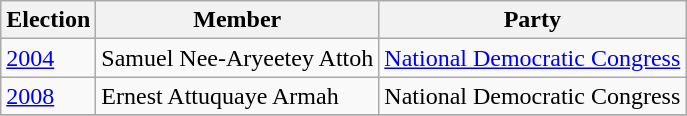<table class="wikitable">
<tr>
<th>Election</th>
<th>Member</th>
<th>Party</th>
</tr>
<tr>
<td><a href='#'>2004</a></td>
<td>Samuel Nee-Aryeetey Attoh</td>
<td><a href='#'>National Democratic Congress</a></td>
</tr>
<tr>
<td><a href='#'>2008</a></td>
<td>Ernest Attuquaye Armah</td>
<td>National Democratic Congress</td>
</tr>
<tr>
</tr>
</table>
